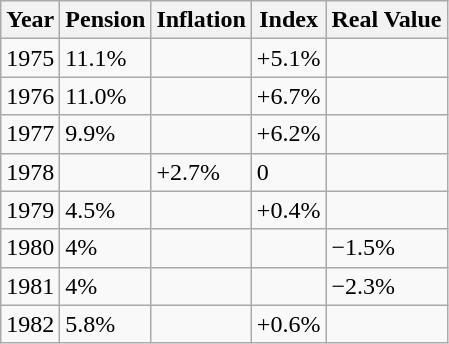<table class="wikitable floatright">
<tr>
<th>Year</th>
<th>Pension</th>
<th>Inflation</th>
<th>Index</th>
<th>Real Value</th>
</tr>
<tr>
<td>1975</td>
<td>11.1%</td>
<td></td>
<td>+5.1%</td>
<td></td>
</tr>
<tr>
<td>1976</td>
<td>11.0%</td>
<td></td>
<td>+6.7%</td>
<td></td>
</tr>
<tr>
<td>1977</td>
<td>9.9%</td>
<td></td>
<td>+6.2%</td>
<td></td>
</tr>
<tr>
<td>1978</td>
<td></td>
<td>+2.7%</td>
<td>0</td>
<td></td>
</tr>
<tr>
<td>1979</td>
<td>4.5%</td>
<td></td>
<td>+0.4%</td>
<td></td>
</tr>
<tr>
<td>1980</td>
<td>4%</td>
<td></td>
<td></td>
<td>−1.5%</td>
</tr>
<tr>
<td>1981</td>
<td>4%</td>
<td></td>
<td></td>
<td>−2.3%</td>
</tr>
<tr>
<td>1982</td>
<td>5.8%</td>
<td></td>
<td>+0.6%</td>
<td></td>
</tr>
</table>
